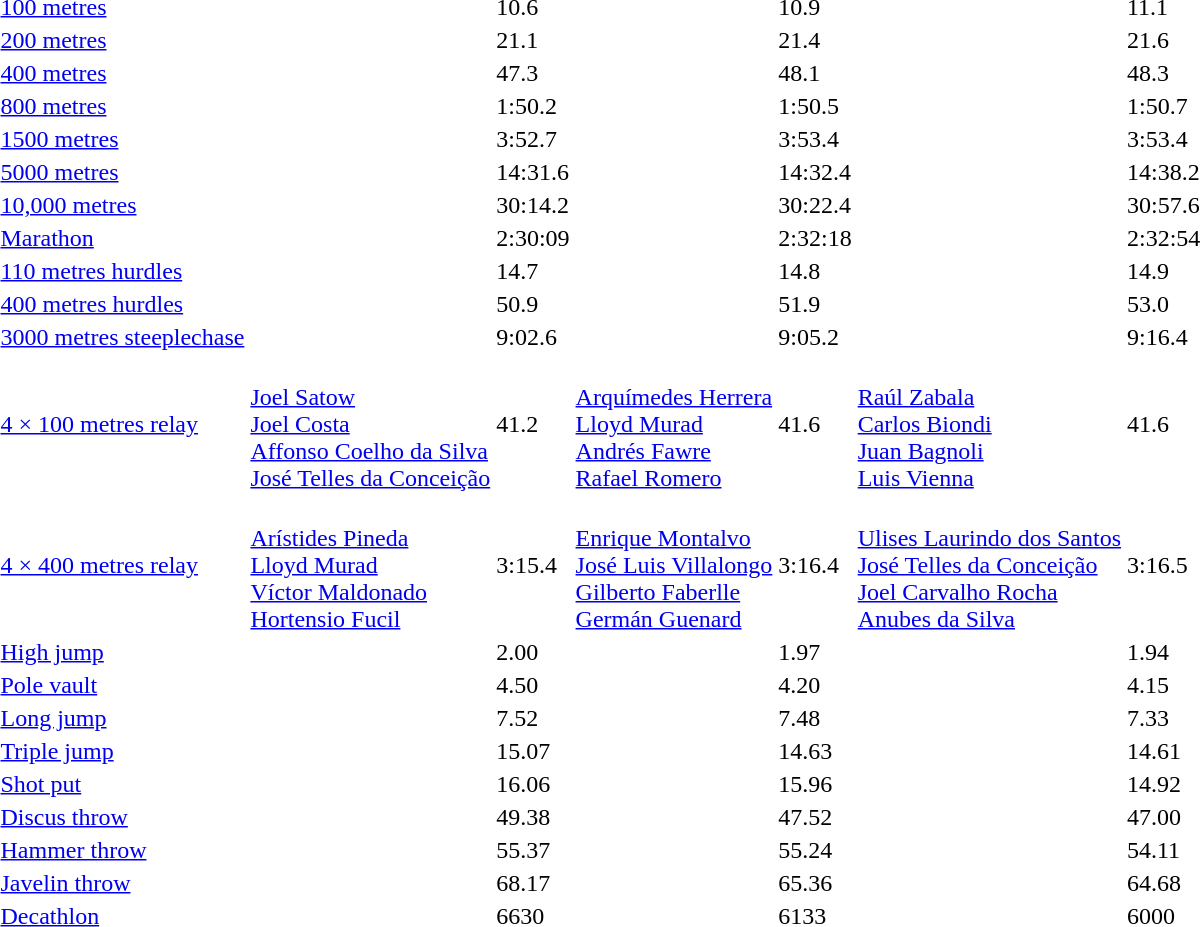<table>
<tr>
<td><a href='#'>100 metres</a></td>
<td></td>
<td>10.6</td>
<td></td>
<td>10.9</td>
<td></td>
<td>11.1</td>
</tr>
<tr>
<td><a href='#'>200 metres</a></td>
<td></td>
<td>21.1</td>
<td></td>
<td>21.4</td>
<td></td>
<td>21.6</td>
</tr>
<tr>
<td><a href='#'>400 metres</a></td>
<td></td>
<td>47.3</td>
<td></td>
<td>48.1</td>
<td></td>
<td>48.3</td>
</tr>
<tr>
<td><a href='#'>800 metres</a></td>
<td></td>
<td>1:50.2</td>
<td></td>
<td>1:50.5</td>
<td></td>
<td>1:50.7</td>
</tr>
<tr>
<td><a href='#'>1500 metres</a></td>
<td></td>
<td>3:52.7</td>
<td></td>
<td>3:53.4</td>
<td></td>
<td>3:53.4</td>
</tr>
<tr>
<td><a href='#'>5000 metres</a></td>
<td></td>
<td>14:31.6</td>
<td></td>
<td>14:32.4</td>
<td></td>
<td>14:38.2</td>
</tr>
<tr>
<td><a href='#'>10,000 metres</a></td>
<td></td>
<td>30:14.2</td>
<td></td>
<td>30:22.4</td>
<td></td>
<td>30:57.6</td>
</tr>
<tr>
<td><a href='#'>Marathon</a></td>
<td></td>
<td>2:30:09</td>
<td></td>
<td>2:32:18</td>
<td></td>
<td>2:32:54</td>
</tr>
<tr>
<td><a href='#'>110 metres hurdles</a></td>
<td></td>
<td>14.7</td>
<td></td>
<td>14.8</td>
<td></td>
<td>14.9</td>
</tr>
<tr>
<td><a href='#'>400 metres hurdles</a></td>
<td></td>
<td>50.9</td>
<td></td>
<td>51.9</td>
<td></td>
<td>53.0</td>
</tr>
<tr>
<td><a href='#'>3000 metres steeplechase</a></td>
<td></td>
<td>9:02.6</td>
<td></td>
<td>9:05.2</td>
<td></td>
<td>9:16.4</td>
</tr>
<tr>
<td><a href='#'>4 × 100 metres relay</a></td>
<td> <br> <a href='#'>Joel Satow</a> <br> <a href='#'>Joel Costa</a> <br> <a href='#'>Affonso Coelho da Silva</a> <br> <a href='#'>José Telles da Conceição</a></td>
<td>41.2</td>
<td> <br> <a href='#'>Arquímedes Herrera</a> <br> <a href='#'>Lloyd Murad</a> <br> <a href='#'>Andrés Fawre</a> <br> <a href='#'>Rafael Romero</a></td>
<td>41.6</td>
<td> <br> <a href='#'>Raúl Zabala</a> <br> <a href='#'>Carlos Biondi</a> <br> <a href='#'>Juan Bagnoli</a> <br> <a href='#'>Luis Vienna</a></td>
<td>41.6</td>
</tr>
<tr>
<td><a href='#'>4 × 400 metres relay</a></td>
<td> <br> <a href='#'>Arístides Pineda</a> <br> <a href='#'>Lloyd Murad</a> <br> <a href='#'>Víctor Maldonado</a> <br> <a href='#'>Hortensio Fucil</a></td>
<td>3:15.4</td>
<td> <br> <a href='#'>Enrique Montalvo</a> <br> <a href='#'>José Luis Villalongo</a> <br> <a href='#'>Gilberto Faberlle</a> <br> <a href='#'>Germán Guenard</a></td>
<td>3:16.4</td>
<td> <br> <a href='#'>Ulises Laurindo dos Santos</a> <br> <a href='#'>José Telles da Conceição</a> <br> <a href='#'>Joel Carvalho Rocha</a> <br> <a href='#'>Anubes da Silva</a></td>
<td>3:16.5</td>
</tr>
<tr>
<td><a href='#'>High jump</a></td>
<td></td>
<td>2.00</td>
<td></td>
<td>1.97</td>
<td></td>
<td>1.94</td>
</tr>
<tr>
<td><a href='#'>Pole vault</a></td>
<td></td>
<td>4.50</td>
<td></td>
<td>4.20</td>
<td></td>
<td>4.15</td>
</tr>
<tr>
<td><a href='#'>Long jump</a></td>
<td></td>
<td>7.52</td>
<td></td>
<td>7.48</td>
<td></td>
<td>7.33</td>
</tr>
<tr>
<td><a href='#'>Triple jump</a></td>
<td></td>
<td>15.07</td>
<td></td>
<td>14.63</td>
<td></td>
<td>14.61</td>
</tr>
<tr>
<td><a href='#'>Shot put</a></td>
<td></td>
<td>16.06</td>
<td></td>
<td>15.96</td>
<td></td>
<td>14.92</td>
</tr>
<tr>
<td><a href='#'>Discus throw</a></td>
<td></td>
<td>49.38</td>
<td></td>
<td>47.52</td>
<td></td>
<td>47.00</td>
</tr>
<tr>
<td><a href='#'>Hammer throw</a></td>
<td></td>
<td>55.37</td>
<td></td>
<td>55.24</td>
<td></td>
<td>54.11</td>
</tr>
<tr>
<td><a href='#'>Javelin throw</a></td>
<td></td>
<td>68.17</td>
<td></td>
<td>65.36</td>
<td></td>
<td>64.68</td>
</tr>
<tr>
<td><a href='#'>Decathlon</a></td>
<td></td>
<td>6630</td>
<td></td>
<td>6133</td>
<td></td>
<td>6000</td>
</tr>
</table>
